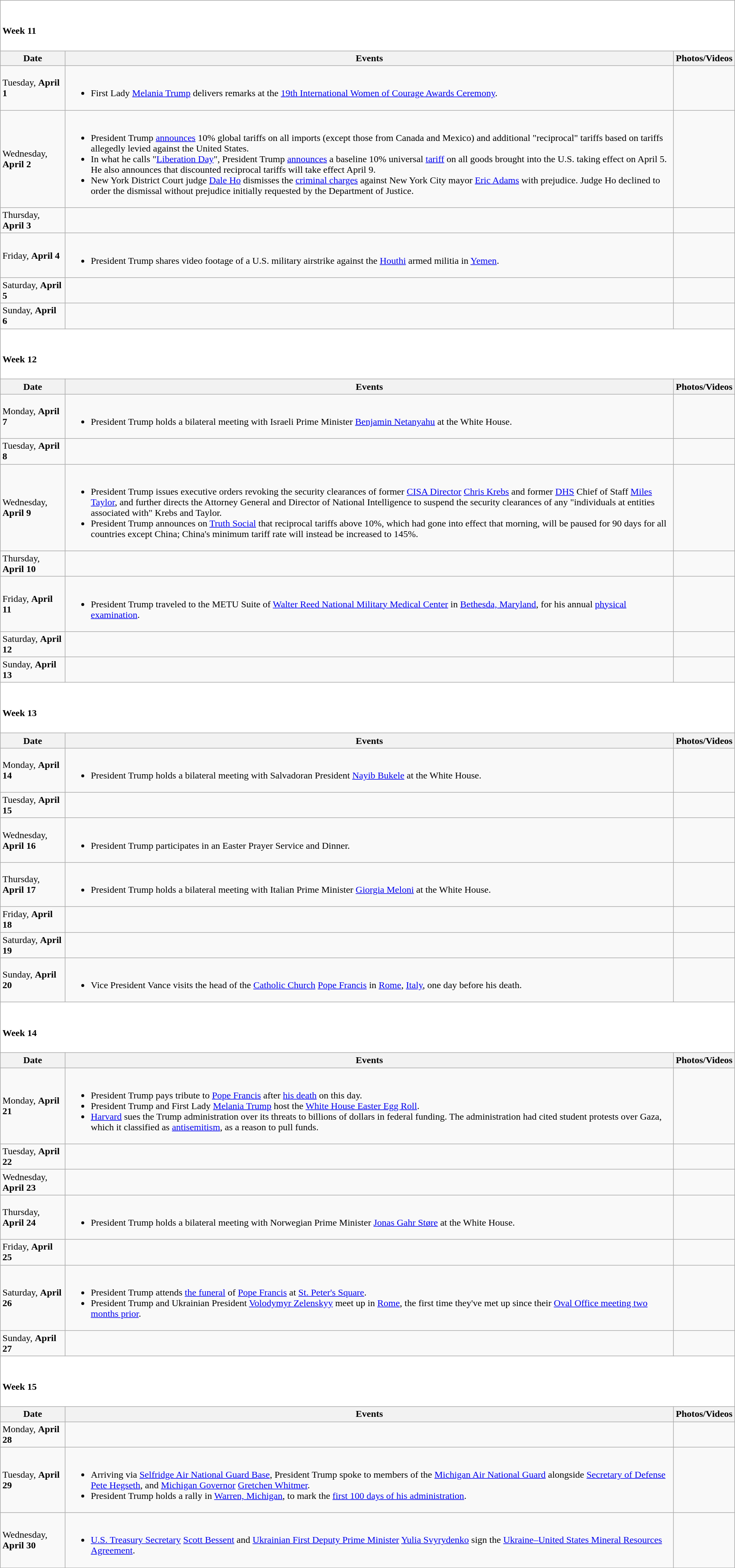<table class="wikitable">
<tr style="background:white;">
<td colspan="3"><br><h4>Week 11</h4></td>
</tr>
<tr>
<th>Date</th>
<th>Events</th>
<th>Photos/Videos</th>
</tr>
<tr>
<td>Tuesday, <strong>April 1</strong></td>
<td><br><ul><li>First Lady <a href='#'>Melania Trump</a> delivers remarks at the <a href='#'>19th International Women of Courage Awards Ceremony</a>.</li></ul></td>
<td></td>
</tr>
<tr>
<td>Wednesday, <strong>April 2</strong></td>
<td><br><ul><li>President Trump <a href='#'>announces</a> 10% global tariffs on all imports (except those from Canada and Mexico) and additional "reciprocal" tariffs based on tariffs allegedly levied against the United States.</li><li>In what he calls "<a href='#'>Liberation Day</a>", President Trump <a href='#'>announces</a> a baseline 10% universal <a href='#'>tariff</a> on all goods brought into the U.S. taking effect on April 5. He also announces that discounted reciprocal tariffs will take effect April 9.</li><li>New York District Court judge <a href='#'>Dale Ho</a> dismisses the <a href='#'>criminal charges</a> against New York City mayor <a href='#'>Eric Adams</a> with prejudice. Judge Ho declined to order the dismissal without prejudice initially requested by the Department of Justice.</li></ul></td>
<td></td>
</tr>
<tr>
<td>Thursday, <strong>April 3</strong></td>
<td></td>
<td></td>
</tr>
<tr>
<td>Friday, <strong>April 4</strong></td>
<td><br><ul><li>President Trump shares video footage of a U.S. military airstrike against the <a href='#'>Houthi</a> armed militia in <a href='#'>Yemen</a>.</li></ul></td>
<td></td>
</tr>
<tr>
<td>Saturday, <strong>April 5</strong></td>
<td></td>
<td></td>
</tr>
<tr>
<td>Sunday, <strong>April 6</strong></td>
<td></td>
<td></td>
</tr>
<tr style="background:white;">
<td colspan="3"><br><h4>Week 12</h4></td>
</tr>
<tr>
<th>Date</th>
<th>Events</th>
<th>Photos/Videos</th>
</tr>
<tr>
<td>Monday, <strong>April 7</strong></td>
<td><br><ul><li>President Trump holds a bilateral meeting with Israeli Prime Minister <a href='#'>Benjamin Netanyahu</a> at the White House.</li></ul></td>
<td></td>
</tr>
<tr>
<td>Tuesday, <strong>April 8</strong></td>
<td></td>
<td></td>
</tr>
<tr>
<td>Wednesday, <strong>April 9</strong></td>
<td><br><ul><li>President Trump issues executive orders revoking the security clearances of former <a href='#'>CISA Director</a> <a href='#'>Chris Krebs</a> and former <a href='#'>DHS</a> Chief of Staff <a href='#'>Miles Taylor</a>, and further directs the Attorney General and Director of National Intelligence to suspend the security clearances of any "individuals at entities associated with" Krebs and Taylor.</li><li>President Trump announces on <a href='#'>Truth Social</a> that reciprocal tariffs above 10%, which had gone into effect that morning, will be paused for 90 days for all countries except China; China's minimum tariff rate will instead be increased to 145%.</li></ul></td>
<td></td>
</tr>
<tr>
<td>Thursday, <strong>April 10</strong></td>
<td></td>
<td></td>
</tr>
<tr>
<td>Friday, <strong>April 11</strong></td>
<td><br><ul><li>President Trump traveled to the METU Suite of <a href='#'>Walter Reed National Military Medical Center</a> in <a href='#'>Bethesda, Maryland</a>, for his annual <a href='#'>physical examination</a>.</li></ul></td>
<td></td>
</tr>
<tr>
<td>Saturday, <strong>April 12</strong></td>
<td></td>
<td></td>
</tr>
<tr>
<td>Sunday, <strong>April 13</strong></td>
<td></td>
<td></td>
</tr>
<tr style="background:white;">
<td colspan="3"><br><h4>Week 13</h4></td>
</tr>
<tr>
<th>Date</th>
<th>Events</th>
<th>Photos/Videos</th>
</tr>
<tr>
<td>Monday, <strong>April 14</strong></td>
<td><br><ul><li>President Trump holds a bilateral meeting with Salvadoran President <a href='#'>Nayib Bukele</a> at the White House.</li></ul></td>
<td></td>
</tr>
<tr>
<td>Tuesday, <strong>April 15</strong></td>
<td></td>
<td></td>
</tr>
<tr>
<td>Wednesday, <strong>April 16</strong></td>
<td><br><ul><li>President Trump participates in an Easter Prayer Service and Dinner.</li></ul></td>
<td></td>
</tr>
<tr>
<td>Thursday, <strong>April 17</strong></td>
<td><br><ul><li>President Trump holds a bilateral meeting with Italian Prime Minister <a href='#'>Giorgia Meloni</a> at the White House.</li></ul></td>
<td></td>
</tr>
<tr>
<td>Friday, <strong>April 18</strong></td>
<td></td>
<td></td>
</tr>
<tr>
<td>Saturday, <strong>April 19</strong></td>
<td></td>
<td></td>
</tr>
<tr>
<td>Sunday, <strong>April 20</strong></td>
<td><br><ul><li>Vice President Vance visits the head of the <a href='#'>Catholic Church</a> <a href='#'>Pope Francis</a> in <a href='#'>Rome</a>, <a href='#'>Italy</a>, one day before his death.</li></ul></td>
<td></td>
</tr>
<tr style="background:white;">
<td colspan="3"><br><h4>Week 14</h4></td>
</tr>
<tr>
<th>Date</th>
<th>Events</th>
<th>Photos/Videos</th>
</tr>
<tr>
<td>Monday, <strong>April 21</strong></td>
<td><br><ul><li>President Trump pays tribute to <a href='#'>Pope Francis</a> after <a href='#'>his death</a> on this day.</li><li>President Trump and First Lady <a href='#'>Melania Trump</a> host the <a href='#'>White House Easter Egg Roll</a>.</li><li><a href='#'>Harvard</a> sues the Trump administration over its threats to billions of dollars in federal funding. The administration had cited student protests over Gaza, which it classified as <a href='#'>antisemitism</a>, as a reason to pull funds.</li></ul></td>
<td></td>
</tr>
<tr>
<td>Tuesday, <strong>April 22</strong></td>
<td></td>
<td></td>
</tr>
<tr>
<td>Wednesday, <strong>April 23</strong></td>
<td></td>
<td></td>
</tr>
<tr>
<td>Thursday, <strong>April 24</strong></td>
<td><br><ul><li>President Trump holds a bilateral meeting with Norwegian Prime Minister <a href='#'>Jonas Gahr Støre</a> at the White House.</li></ul></td>
<td></td>
</tr>
<tr>
<td>Friday, <strong>April 25</strong></td>
<td></td>
<td></td>
</tr>
<tr>
<td>Saturday, <strong>April 26</strong></td>
<td><br><ul><li>President Trump attends <a href='#'>the funeral</a> of <a href='#'>Pope Francis</a> at <a href='#'>St. Peter's Square</a>.</li><li>President Trump and Ukrainian President <a href='#'>Volodymyr Zelenskyy</a> meet up in <a href='#'>Rome</a>, the first time they've met up since their <a href='#'>Oval Office meeting two months prior</a>.</li></ul></td>
<td></td>
</tr>
<tr>
<td>Sunday, <strong>April 27</strong></td>
<td></td>
<td></td>
</tr>
<tr style="background:white;">
<td colspan="3"><br><h4>Week 15</h4></td>
</tr>
<tr>
<th>Date</th>
<th>Events</th>
<th>Photos/Videos</th>
</tr>
<tr>
<td>Monday, <strong>April 28</strong></td>
<td></td>
<td></td>
</tr>
<tr>
<td>Tuesday, <strong>April 29</strong></td>
<td><br><ul><li>Arriving via <a href='#'>Selfridge Air National Guard Base</a>, President Trump spoke to members of the <a href='#'>Michigan Air National Guard</a> alongside <a href='#'>Secretary of Defense</a> <a href='#'>Pete Hegseth</a>, and <a href='#'>Michigan Governor</a> <a href='#'>Gretchen Whitmer</a>.</li><li>President Trump holds a rally in <a href='#'>Warren, Michigan</a>, to mark the <a href='#'>first 100 days of his administration</a>.</li></ul></td>
<td></td>
</tr>
<tr>
<td>Wednesday, <strong>April 30</strong></td>
<td><br><ul><li><a href='#'>U.S. Treasury Secretary</a> <a href='#'>Scott Bessent</a> and <a href='#'>Ukrainian First Deputy Prime Minister</a> <a href='#'>Yulia Svyrydenko</a> sign the <a href='#'>Ukraine–United States Mineral Resources Agreement</a>.</li></ul></td>
<td></td>
</tr>
</table>
